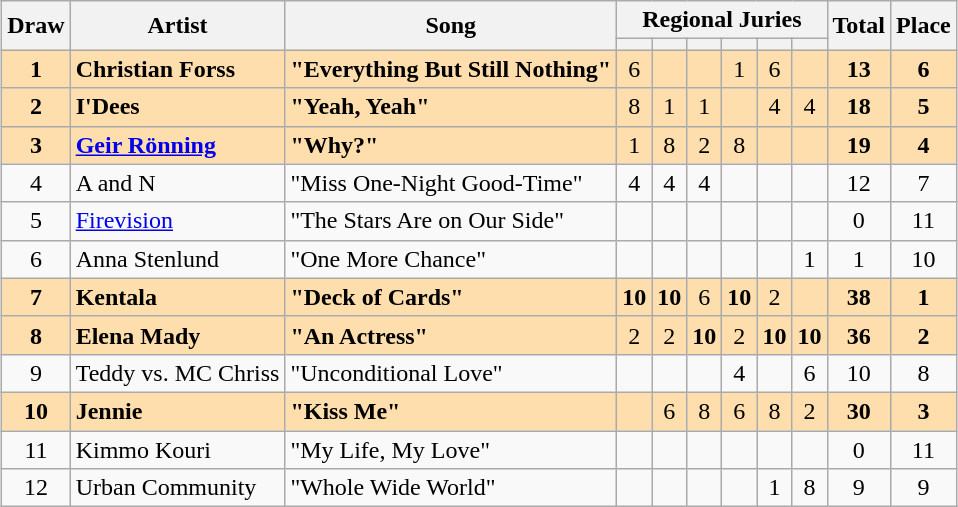<table class="sortable wikitable" style="margin: 1em auto 1em auto; text-align:center;">
<tr>
<th rowspan="2">Draw</th>
<th rowspan="2">Artist</th>
<th rowspan="2">Song</th>
<th colspan="6">Regional Juries</th>
<th rowspan="2">Total</th>
<th rowspan="2">Place</th>
</tr>
<tr>
<th></th>
<th></th>
<th></th>
<th></th>
<th></th>
<th></th>
</tr>
<tr style="background:navajowhite">
<td><strong>1</strong></td>
<td align="left"><strong>Christian Forss</strong></td>
<td align="left"><strong>"Everything But Still Nothing"</strong></td>
<td>6</td>
<td></td>
<td></td>
<td>1</td>
<td>6</td>
<td></td>
<td><strong>13</strong></td>
<td><strong>6</strong></td>
</tr>
<tr style="background:navajowhite">
<td><strong>2</strong></td>
<td align="left"><strong>I'Dees</strong></td>
<td align="left"><strong>"Yeah, Yeah"</strong></td>
<td>8</td>
<td>1</td>
<td>1</td>
<td></td>
<td>4</td>
<td>4</td>
<td><strong>18</strong></td>
<td><strong>5</strong></td>
</tr>
<tr style="background:navajowhite">
<td><strong>3</strong></td>
<td align="left"><strong><a href='#'>Geir Rönning</a></strong></td>
<td align="left"><strong>"Why?"</strong></td>
<td>1</td>
<td>8</td>
<td>2</td>
<td>8</td>
<td></td>
<td></td>
<td><strong>19</strong></td>
<td><strong>4</strong></td>
</tr>
<tr>
<td>4</td>
<td align="left">A and N</td>
<td align="left">"Miss One-Night Good-Time"</td>
<td>4</td>
<td>4</td>
<td>4</td>
<td></td>
<td></td>
<td></td>
<td>12</td>
<td>7</td>
</tr>
<tr>
<td>5</td>
<td align="left"><a href='#'>Firevision</a></td>
<td align="left">"The Stars Are on Our Side"</td>
<td></td>
<td></td>
<td></td>
<td></td>
<td></td>
<td></td>
<td>0</td>
<td>11</td>
</tr>
<tr>
<td>6</td>
<td align="left">Anna Stenlund</td>
<td align="left">"One More Chance"</td>
<td></td>
<td></td>
<td></td>
<td></td>
<td></td>
<td>1</td>
<td>1</td>
<td>10</td>
</tr>
<tr style="background:navajowhite">
<td><strong>7</strong></td>
<td align="left"><strong>Kentala</strong></td>
<td align="left"><strong>"Deck of Cards"</strong></td>
<td><strong>10</strong></td>
<td><strong>10</strong></td>
<td>6</td>
<td><strong>10</strong></td>
<td>2</td>
<td></td>
<td><strong>38</strong></td>
<td><strong>1</strong></td>
</tr>
<tr style="background:navajowhite">
<td><strong>8</strong></td>
<td align="left"><strong>Elena Mady</strong></td>
<td align="left"><strong>"An Actress"</strong></td>
<td>2</td>
<td>2</td>
<td><strong>10</strong></td>
<td>2</td>
<td><strong>10</strong></td>
<td><strong>10</strong></td>
<td><strong>36</strong></td>
<td><strong>2</strong></td>
</tr>
<tr>
<td>9</td>
<td align="left">Teddy vs. MC Chriss</td>
<td align="left">"Unconditional Love"</td>
<td></td>
<td></td>
<td></td>
<td>4</td>
<td></td>
<td>6</td>
<td>10</td>
<td>8</td>
</tr>
<tr style="background:navajowhite">
<td><strong>10</strong></td>
<td align="left"><strong>Jennie</strong></td>
<td align="left"><strong>"Kiss Me"</strong></td>
<td></td>
<td>6</td>
<td>8</td>
<td>6</td>
<td>8</td>
<td>2</td>
<td><strong>30</strong></td>
<td><strong>3</strong></td>
</tr>
<tr>
<td>11</td>
<td align="left">Kimmo Kouri</td>
<td align="left">"My Life, My Love"</td>
<td></td>
<td></td>
<td></td>
<td></td>
<td></td>
<td></td>
<td>0</td>
<td>11</td>
</tr>
<tr>
<td>12</td>
<td align="left">Urban Community</td>
<td align="left">"Whole Wide World"</td>
<td></td>
<td></td>
<td></td>
<td></td>
<td>1</td>
<td>8</td>
<td>9</td>
<td>9</td>
</tr>
</table>
